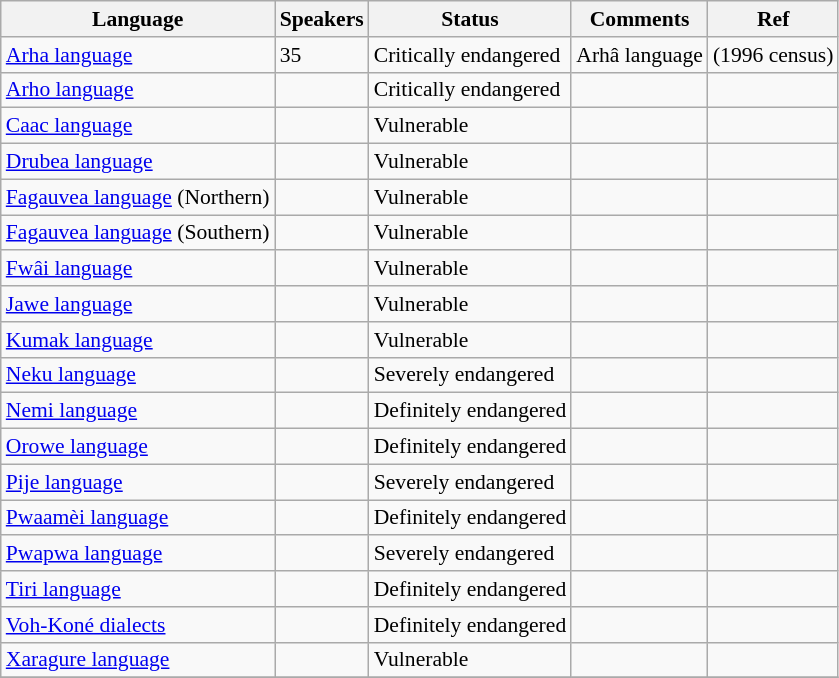<table class="sortable wikitable" align="center" style="font-size:90%">
<tr>
<th>Language</th>
<th>Speakers</th>
<th>Status</th>
<th>Comments</th>
<th>Ref</th>
</tr>
<tr>
<td><a href='#'>Arha language</a></td>
<td>35</td>
<td>Critically endangered</td>
<td>Arhâ language</td>
<td>(1996 census)</td>
</tr>
<tr>
<td><a href='#'>Arho language</a></td>
<td> </td>
<td>Critically endangered</td>
<td> </td>
<td> </td>
</tr>
<tr>
<td><a href='#'>Caac language</a></td>
<td> </td>
<td>Vulnerable</td>
<td> </td>
<td> </td>
</tr>
<tr>
<td><a href='#'>Drubea language</a></td>
<td> </td>
<td>Vulnerable</td>
<td> </td>
<td> </td>
</tr>
<tr>
<td><a href='#'>Fagauvea language</a> (Northern)</td>
<td> </td>
<td>Vulnerable</td>
<td> </td>
<td> </td>
</tr>
<tr>
<td><a href='#'>Fagauvea language</a> (Southern)</td>
<td> </td>
<td>Vulnerable</td>
<td> </td>
<td> </td>
</tr>
<tr>
<td><a href='#'>Fwâi language</a></td>
<td> </td>
<td>Vulnerable</td>
<td> </td>
<td> </td>
</tr>
<tr>
<td><a href='#'>Jawe language</a></td>
<td> </td>
<td>Vulnerable</td>
<td> </td>
<td> </td>
</tr>
<tr>
<td><a href='#'>Kumak language</a></td>
<td> </td>
<td>Vulnerable</td>
<td> </td>
<td> </td>
</tr>
<tr>
<td><a href='#'>Neku language</a></td>
<td> </td>
<td>Severely endangered</td>
<td> </td>
<td> </td>
</tr>
<tr>
<td><a href='#'>Nemi language</a></td>
<td> </td>
<td>Definitely endangered</td>
<td> </td>
<td> </td>
</tr>
<tr>
<td><a href='#'>Orowe language</a></td>
<td> </td>
<td>Definitely endangered</td>
<td> </td>
<td> </td>
</tr>
<tr>
<td><a href='#'>Pije language</a></td>
<td> </td>
<td>Severely endangered</td>
<td> </td>
<td> </td>
</tr>
<tr>
<td><a href='#'>Pwaamèi language</a></td>
<td> </td>
<td>Definitely endangered</td>
<td> </td>
<td> </td>
</tr>
<tr>
<td><a href='#'>Pwapwa language</a></td>
<td> </td>
<td>Severely endangered</td>
<td> </td>
<td> </td>
</tr>
<tr>
<td><a href='#'>Tiri language</a></td>
<td> </td>
<td>Definitely endangered</td>
<td> </td>
<td> </td>
</tr>
<tr>
<td><a href='#'>Voh-Koné dialects</a></td>
<td> </td>
<td>Definitely endangered</td>
<td> </td>
<td> </td>
</tr>
<tr>
<td><a href='#'>Xaragure language</a></td>
<td> </td>
<td>Vulnerable</td>
<td> </td>
<td> </td>
</tr>
<tr>
</tr>
</table>
